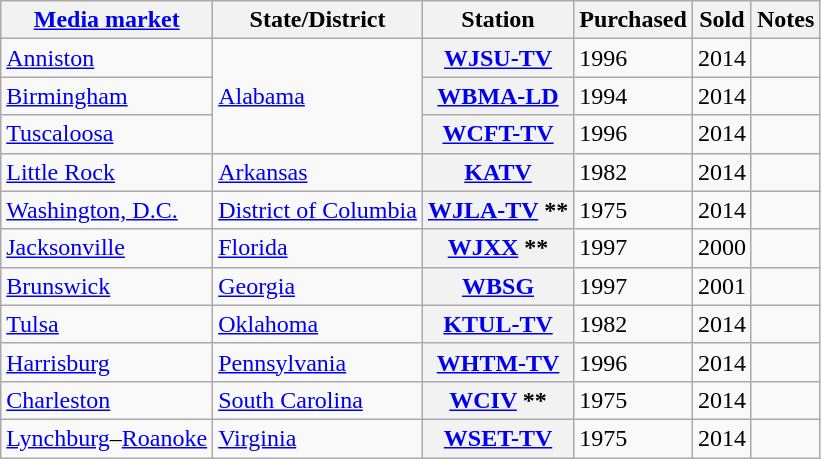<table class="wikitable sortable">
<tr>
<th scope="col"><a href='#'>Media market</a></th>
<th scope="col">State/District</th>
<th scope="col">Station</th>
<th scope="col">Purchased</th>
<th scope="col">Sold</th>
<th scope = "col" class="unsortable">Notes</th>
</tr>
<tr>
<td><a href='#'>Anniston</a></td>
<td rowspan="3"><a href='#'>Alabama</a></td>
<th scope="row"><a href='#'>WJSU-TV</a></th>
<td>1996</td>
<td>2014</td>
<td></td>
</tr>
<tr>
<td><a href='#'>Birmingham</a></td>
<th scope="row"><a href='#'>WBMA-LD</a></th>
<td>1994</td>
<td>2014</td>
<td></td>
</tr>
<tr>
<td><a href='#'>Tuscaloosa</a></td>
<th scope="row"><a href='#'>WCFT-TV</a></th>
<td>1996</td>
<td>2014</td>
<td></td>
</tr>
<tr>
<td><a href='#'>Little Rock</a></td>
<td><a href='#'>Arkansas</a></td>
<th scope="row"><a href='#'>KATV</a></th>
<td>1982</td>
<td>2014</td>
<td></td>
</tr>
<tr>
<td><a href='#'>Washington, D.C.</a></td>
<td><a href='#'>District of Columbia</a></td>
<th scope="row"><a href='#'>WJLA-TV</a> **</th>
<td>1975</td>
<td>2014</td>
<td></td>
</tr>
<tr>
<td><a href='#'>Jacksonville</a></td>
<td><a href='#'>Florida</a></td>
<th scope="row"><a href='#'>WJXX</a> **</th>
<td>1997</td>
<td>2000</td>
<td></td>
</tr>
<tr>
<td><a href='#'>Brunswick</a></td>
<td><a href='#'>Georgia</a></td>
<th scope="row"><a href='#'>WBSG</a></th>
<td>1997</td>
<td>2001</td>
<td></td>
</tr>
<tr>
<td><a href='#'>Tulsa</a></td>
<td><a href='#'>Oklahoma</a></td>
<th scope="row"><a href='#'>KTUL-TV</a></th>
<td>1982</td>
<td>2014</td>
<td></td>
</tr>
<tr>
<td><a href='#'>Harrisburg</a></td>
<td><a href='#'>Pennsylvania</a></td>
<th scope="row"><a href='#'>WHTM-TV</a></th>
<td>1996</td>
<td>2014</td>
<td></td>
</tr>
<tr>
<td><a href='#'>Charleston</a></td>
<td><a href='#'>South Carolina</a></td>
<th scope="row"><a href='#'>WCIV</a> **</th>
<td>1975</td>
<td>2014</td>
<td></td>
</tr>
<tr>
<td><a href='#'>Lynchburg</a>–<a href='#'>Roanoke</a></td>
<td><a href='#'>Virginia</a></td>
<th scope="row"><a href='#'>WSET-TV</a></th>
<td>1975</td>
<td>2014</td>
<td></td>
</tr>
</table>
